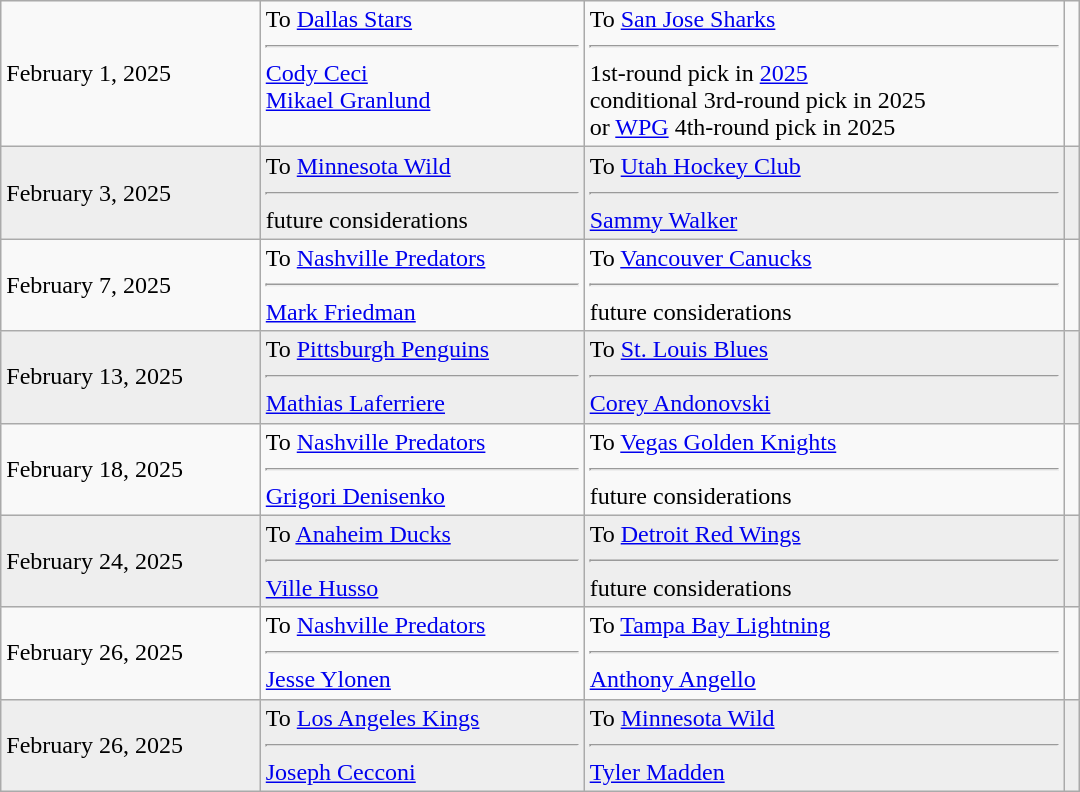<table cellspacing=0 class="wikitable" style="border:1px solid #999999; width:720px;">
<tr>
<td>February 1, 2025</td>
<td valign="top">To <a href='#'>Dallas Stars</a><hr><a href='#'>Cody Ceci</a><br><a href='#'>Mikael Granlund</a></td>
<td valign="top">To <a href='#'>San Jose Sharks</a><hr>1st-round pick in <a href='#'>2025</a><br><span>conditional</span> 3rd-round pick in 2025<br>or <a href='#'>WPG</a> 4th-round pick in 2025</td>
<td></td>
</tr>
<tr bgcolor="eeeeee">
<td>February 3, 2025</td>
<td valign="top">To <a href='#'>Minnesota Wild</a><hr><span>future considerations</span></td>
<td valign="top">To <a href='#'>Utah Hockey Club</a><hr><a href='#'>Sammy Walker</a></td>
<td></td>
</tr>
<tr>
<td>February 7, 2025</td>
<td valign="top">To <a href='#'>Nashville Predators</a><hr><a href='#'>Mark Friedman</a></td>
<td valign="top">To <a href='#'>Vancouver Canucks</a><hr><span>future considerations</span></td>
<td></td>
</tr>
<tr bgcolor="eeeeee">
<td>February 13, 2025</td>
<td valign="top">To <a href='#'>Pittsburgh Penguins</a><hr><a href='#'>Mathias Laferriere</a></td>
<td valign="top">To <a href='#'>St. Louis Blues</a><hr><a href='#'>Corey Andonovski</a></td>
<td></td>
</tr>
<tr>
<td>February 18, 2025</td>
<td valign="top">To <a href='#'>Nashville Predators</a><hr><a href='#'>Grigori Denisenko</a></td>
<td valign="top">To <a href='#'>Vegas Golden Knights</a><hr><span>future considerations</span></td>
<td></td>
</tr>
<tr bgcolor="eeeeee">
<td>February 24, 2025</td>
<td valign="top">To <a href='#'>Anaheim Ducks</a><hr><a href='#'>Ville Husso</a></td>
<td valign="top">To <a href='#'>Detroit Red Wings</a><hr><span>future considerations</span></td>
<td></td>
</tr>
<tr>
<td>February 26, 2025</td>
<td valign="top">To <a href='#'>Nashville Predators</a><hr><a href='#'>Jesse Ylonen</a></td>
<td valign="top">To <a href='#'>Tampa Bay Lightning</a><hr><a href='#'>Anthony Angello</a></td>
<td></td>
</tr>
<tr bgcolor="eeeeee">
<td>February 26, 2025</td>
<td valign="top">To <a href='#'>Los Angeles Kings</a><hr><a href='#'>Joseph Cecconi</a></td>
<td valign="top">To <a href='#'>Minnesota Wild</a><hr><a href='#'>Tyler Madden</a></td>
<td></td>
</tr>
</table>
